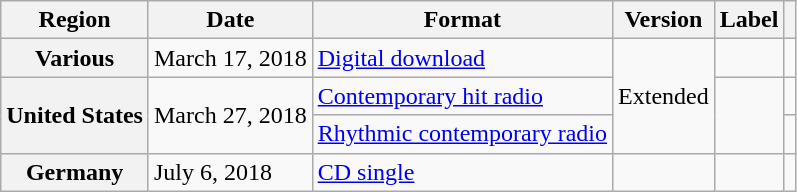<table class="wikitable plainrowheaders">
<tr>
<th scope="col">Region</th>
<th scope="col">Date</th>
<th scope="col">Format</th>
<th scope="col">Version</th>
<th scope="col">Label</th>
<th scope="col"></th>
</tr>
<tr>
<th scope="row">Various</th>
<td>March 17, 2018</td>
<td><a href='#'>Digital download</a></td>
<td rowspan="3">Extended</td>
<td></td>
<td></td>
</tr>
<tr>
<th scope="row" rowspan="2">United States</th>
<td rowspan="2">March 27, 2018</td>
<td><a href='#'>Contemporary hit radio</a></td>
<td rowspan="2"></td>
<td></td>
</tr>
<tr>
<td><a href='#'>Rhythmic contemporary radio</a></td>
<td></td>
</tr>
<tr>
<th scope="row">Germany</th>
<td>July 6, 2018</td>
<td><a href='#'>CD single</a></td>
<td></td>
<td></td>
<td></td>
</tr>
</table>
